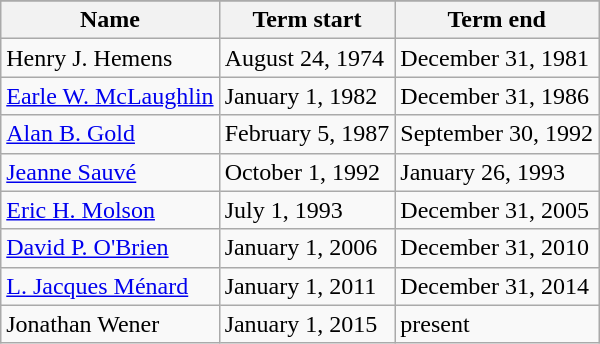<table class="wikitable">
<tr>
</tr>
<tr>
<th>Name</th>
<th>Term start</th>
<th>Term end</th>
</tr>
<tr>
<td>Henry J. Hemens</td>
<td>August 24, 1974</td>
<td>December 31, 1981</td>
</tr>
<tr>
<td><a href='#'>Earle W. McLaughlin</a></td>
<td>January 1, 1982</td>
<td>December 31, 1986</td>
</tr>
<tr>
<td><a href='#'>Alan B. Gold</a></td>
<td>February 5, 1987</td>
<td>September 30, 1992</td>
</tr>
<tr>
<td><a href='#'>Jeanne Sauvé</a></td>
<td>October 1, 1992</td>
<td>January 26, 1993</td>
</tr>
<tr>
<td><a href='#'>Eric H. Molson</a></td>
<td>July 1, 1993</td>
<td>December 31, 2005</td>
</tr>
<tr>
<td><a href='#'>David P. O'Brien</a></td>
<td>January 1, 2006</td>
<td>December 31, 2010</td>
</tr>
<tr>
<td><a href='#'>L. Jacques Ménard</a></td>
<td>January 1, 2011</td>
<td>December 31, 2014</td>
</tr>
<tr>
<td>Jonathan Wener</td>
<td>January 1, 2015</td>
<td>present</td>
</tr>
</table>
